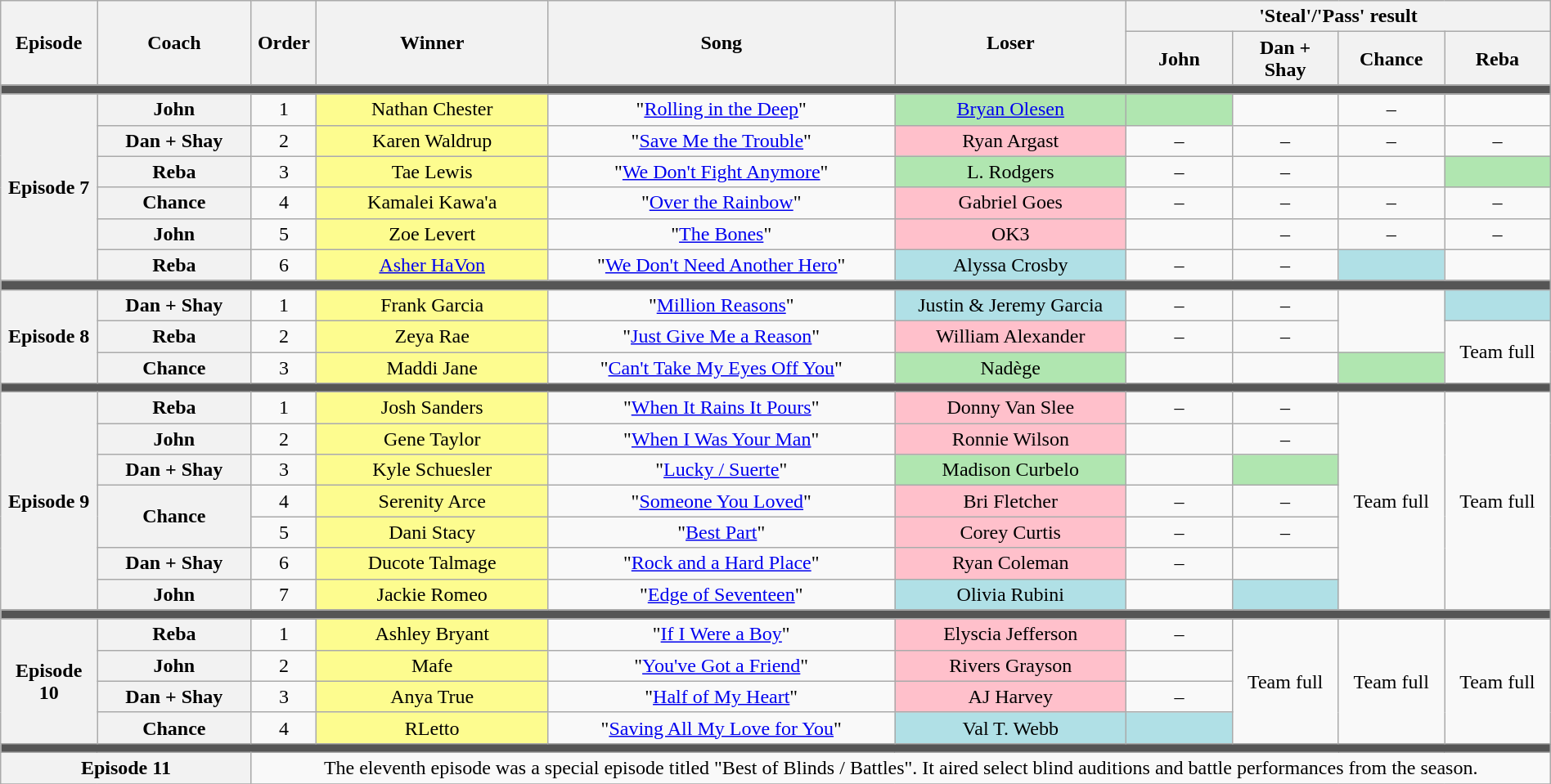<table class="wikitable" style="text-align: center; width:100%">
<tr>
<th rowspan="2" style="width:05%">Episode</th>
<th rowspan="2" style="width:08%">Coach</th>
<th rowspan="2" style="width:01%">Order</th>
<th rowspan="2" style="width:12%">Winner</th>
<th rowspan="2" style="width:18%">Song</th>
<th rowspan="2" style="width:12%">Loser</th>
<th colspan="4" style="width:20%">'Steal'/'Pass' result</th>
</tr>
<tr>
<th style="width:5.5%">John</th>
<th style="width:5.5%">Dan + Shay</th>
<th style="width:5.5%">Chance</th>
<th style="width:5.5%">Reba</th>
</tr>
<tr>
<td colspan="10" style="background:#555"></td>
</tr>
<tr>
<th rowspan="6">Episode 7<br></th>
<th>John</th>
<td>1</td>
<td style="background:#fdfc8f">Nathan Chester</td>
<td>"<a href='#'>Rolling in the Deep</a>"</td>
<td style="background:#b0e6b0"><a href='#'>Bryan Olesen</a></td>
<td style="background:#b0e6b0"><em></em></td>
<td><em></em></td>
<td>–</td>
<td><em></em></td>
</tr>
<tr>
<th>Dan + Shay</th>
<td>2</td>
<td style="background:#fdfc8f">Karen Waldrup</td>
<td>"<a href='#'>Save Me the Trouble</a>"</td>
<td style="background:pink">Ryan Argast</td>
<td>–</td>
<td>–</td>
<td>–</td>
<td>–</td>
</tr>
<tr>
<th>Reba</th>
<td>3</td>
<td style="background:#fdfc8f">Tae Lewis</td>
<td>"<a href='#'>We Don't Fight Anymore</a>"</td>
<td style="background:#b0e6b0">L. Rodgers</td>
<td>–</td>
<td>–</td>
<td><em></em></td>
<td style="background:#b0e6b0"><em></em></td>
</tr>
<tr>
<th>Chance</th>
<td>4</td>
<td style="background:#fdfc8f">Kamalei Kawa'a</td>
<td>"<a href='#'>Over the Rainbow</a>"</td>
<td style="background:pink">Gabriel Goes</td>
<td>–</td>
<td>–</td>
<td>–</td>
<td>–</td>
</tr>
<tr>
<th>John</th>
<td>5</td>
<td style="background:#fdfc8f">Zoe Levert</td>
<td>"<a href='#'>The Bones</a>"</td>
<td style="background:pink">OK3</td>
<td></td>
<td>–</td>
<td>–</td>
<td>–</td>
</tr>
<tr>
<th>Reba</th>
<td>6</td>
<td style="background:#fdfc8f"><a href='#'>Asher HaVon</a></td>
<td>"<a href='#'>We Don't Need Another Hero</a>"</td>
<td style="background:#b0e0e6">Alyssa Crosby</td>
<td>–</td>
<td>–</td>
<td style="background:#b0e0e6"><em></em></td>
<td></td>
</tr>
<tr>
<td colspan="10" style="background:#555"></td>
</tr>
<tr>
<th rowspan="3">Episode 8<br></th>
<th>Dan + Shay</th>
<td>1</td>
<td style="background:#fdfc8f">Frank Garcia</td>
<td>"<a href='#'>Million Reasons</a>"</td>
<td style="background:#b0e0e6">Justin & Jeremy Garcia</td>
<td>–</td>
<td>–</td>
<td rowspan="2"></td>
<td style="background:#b0e0e6"><em></em></td>
</tr>
<tr>
<th>Reba</th>
<td>2</td>
<td style="background:#fdfc8f">Zeya Rae</td>
<td>"<a href='#'>Just Give Me a Reason</a>"</td>
<td style="background:pink">William Alexander</td>
<td>–</td>
<td>–</td>
<td rowspan="2">Team full</td>
</tr>
<tr>
<th>Chance</th>
<td>3</td>
<td style="background:#fdfc8f">Maddi Jane</td>
<td>"<a href='#'>Can't Take My Eyes Off You</a>"</td>
<td style="background:#b0e6b0">Nadège</td>
<td><em></em></td>
<td><em></em></td>
<td style="background:#b0e6b0"><em></em></td>
</tr>
<tr>
<td colspan="10" style="background:#555"></td>
</tr>
<tr>
<th rowspan="7">Episode 9<br></th>
<th>Reba</th>
<td>1</td>
<td style="background:#fdfc8f">Josh Sanders</td>
<td>"<a href='#'>When It Rains It Pours</a>"</td>
<td style="background:pink">Donny Van Slee</td>
<td>–</td>
<td>–</td>
<td rowspan="7">Team full</td>
<td rowspan="7">Team full</td>
</tr>
<tr>
<th>John</th>
<td>2</td>
<td style="background:#fdfc8f">Gene Taylor</td>
<td>"<a href='#'>When I Was Your Man</a>"</td>
<td style="background:pink">Ronnie Wilson</td>
<td></td>
<td>–</td>
</tr>
<tr>
<th>Dan + Shay</th>
<td>3</td>
<td style="background:#fdfc8f">Kyle Schuesler</td>
<td>"<a href='#'>Lucky / Suerte</a>"</td>
<td style="background:#b0e6b0">Madison Curbelo</td>
<td><em></em></td>
<td style="background:#b0e6b0"><em></em></td>
</tr>
<tr>
<th rowspan="2">Chance</th>
<td>4</td>
<td style="background:#fdfc8f">Serenity Arce</td>
<td>"<a href='#'>Someone You Loved</a>"</td>
<td style="background:pink">Bri Fletcher</td>
<td>–</td>
<td>–</td>
</tr>
<tr>
<td>5</td>
<td style="background:#fdfc8f">Dani Stacy</td>
<td>"<a href='#'>Best Part</a>"</td>
<td style="background:pink">Corey Curtis</td>
<td>–</td>
<td>–</td>
</tr>
<tr>
<th>Dan + Shay</th>
<td>6</td>
<td style="background:#fdfc8f">Ducote Talmage</td>
<td>"<a href='#'>Rock and a Hard Place</a>"</td>
<td style="background:pink">Ryan Coleman</td>
<td>–</td>
<td></td>
</tr>
<tr>
<th>John</th>
<td>7</td>
<td style="background:#fdfc8f">Jackie Romeo</td>
<td>"<a href='#'>Edge of Seventeen</a>"</td>
<td style="background:#b0e0e6">Olivia Rubini</td>
<td></td>
<td style="background:#b0e0e6"><em></em></td>
</tr>
<tr>
<td colspan="10" style="background:#555"></td>
</tr>
<tr>
<th rowspan="4">Episode 10<br></th>
<th>Reba</th>
<td>1</td>
<td style="background:#fdfc8f">Ashley Bryant</td>
<td>"<a href='#'>If I Were a Boy</a>"</td>
<td style="background:pink">Elyscia Jefferson</td>
<td>–</td>
<td rowspan="4">Team full</td>
<td rowspan="4">Team full</td>
<td rowspan="4">Team full</td>
</tr>
<tr>
<th>John</th>
<td>2</td>
<td style="background:#fdfc8f">Mafe</td>
<td>"<a href='#'>You've Got a Friend</a>"</td>
<td style="background:pink">Rivers Grayson</td>
<td></td>
</tr>
<tr>
<th>Dan + Shay</th>
<td>3</td>
<td style="background:#fdfc8f">Anya True</td>
<td>"<a href='#'>Half of My Heart</a>"</td>
<td style="background:pink">AJ Harvey</td>
<td>–</td>
</tr>
<tr>
<th>Chance</th>
<td>4</td>
<td style="background:#fdfc8f">RLetto</td>
<td>"<a href='#'>Saving All My Love for You</a>"</td>
<td style="background:#b0e0e6">Val T. Webb</td>
<td style="background:#b0e0e6"><em></em></td>
</tr>
<tr>
<th colspan="10" style="background:#555"></th>
</tr>
<tr>
<th colspan="2">Episode 11<br></th>
<td colspan="8">The eleventh episode was a special episode titled "Best of Blinds / Battles". It aired select blind auditions and battle performances from the season.</td>
</tr>
<tr>
</tr>
</table>
